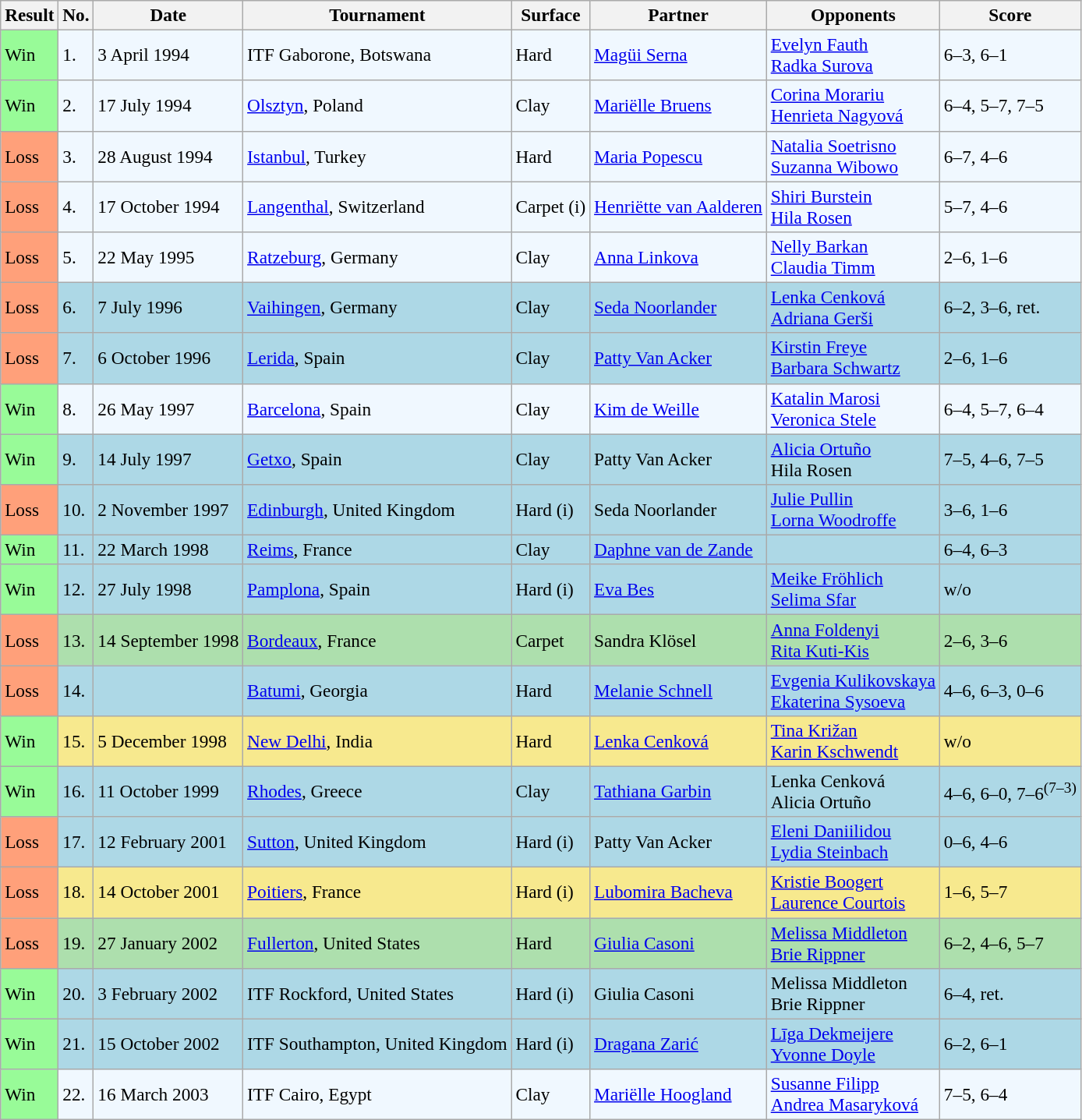<table class="sortable wikitable" style="font-size:97%;">
<tr>
<th>Result</th>
<th>No.</th>
<th>Date</th>
<th>Tournament</th>
<th>Surface</th>
<th>Partner</th>
<th>Opponents</th>
<th class="unsortable">Score</th>
</tr>
<tr style="background:#f0f8ff;">
<td style="background:#98fb98;">Win</td>
<td>1.</td>
<td>3 April 1994</td>
<td>ITF Gaborone, Botswana</td>
<td>Hard</td>
<td> <a href='#'>Magüi Serna</a></td>
<td> <a href='#'>Evelyn Fauth</a> <br>  <a href='#'>Radka Surova</a></td>
<td>6–3, 6–1</td>
</tr>
<tr style="background:#f0f8ff;">
<td style="background:#98fb98;">Win</td>
<td>2.</td>
<td>17 July 1994</td>
<td><a href='#'>Olsztyn</a>, Poland</td>
<td>Clay</td>
<td> <a href='#'>Mariëlle Bruens</a></td>
<td> <a href='#'>Corina Morariu</a> <br>  <a href='#'>Henrieta Nagyová</a></td>
<td>6–4, 5–7, 7–5</td>
</tr>
<tr style="background:#f0f8ff;">
<td style="background:#ffa07a;">Loss</td>
<td>3.</td>
<td>28 August 1994</td>
<td><a href='#'>Istanbul</a>, Turkey</td>
<td>Hard</td>
<td> <a href='#'>Maria Popescu</a></td>
<td> <a href='#'>Natalia Soetrisno</a> <br>  <a href='#'>Suzanna Wibowo</a></td>
<td>6–7, 4–6</td>
</tr>
<tr style="background:#f0f8ff;">
<td style="background:#ffa07a;">Loss</td>
<td>4.</td>
<td>17 October 1994</td>
<td><a href='#'>Langenthal</a>, Switzerland</td>
<td>Carpet (i)</td>
<td> <a href='#'>Henriëtte van Aalderen</a></td>
<td> <a href='#'>Shiri Burstein</a> <br>  <a href='#'>Hila Rosen</a></td>
<td>5–7, 4–6</td>
</tr>
<tr style="background:#f0f8ff;">
<td style="background:#ffa07a;">Loss</td>
<td>5.</td>
<td>22 May 1995</td>
<td><a href='#'>Ratzeburg</a>, Germany</td>
<td>Clay</td>
<td> <a href='#'>Anna Linkova</a></td>
<td> <a href='#'>Nelly Barkan</a> <br>  <a href='#'>Claudia Timm</a></td>
<td>2–6, 1–6</td>
</tr>
<tr style="background:lightblue;">
<td style="background:#ffa07a;">Loss</td>
<td>6.</td>
<td>7 July 1996</td>
<td><a href='#'>Vaihingen</a>, Germany</td>
<td>Clay</td>
<td> <a href='#'>Seda Noorlander</a></td>
<td> <a href='#'>Lenka Cenková</a> <br>  <a href='#'>Adriana Gerši</a></td>
<td>6–2, 3–6, ret.</td>
</tr>
<tr style="background:lightblue;">
<td style="background:#ffa07a;">Loss</td>
<td>7.</td>
<td>6 October 1996</td>
<td><a href='#'>Lerida</a>, Spain</td>
<td>Clay</td>
<td> <a href='#'>Patty Van Acker</a></td>
<td> <a href='#'>Kirstin Freye</a> <br>  <a href='#'>Barbara Schwartz</a></td>
<td>2–6, 1–6</td>
</tr>
<tr style="background:#f0f8ff;">
<td style="background:#98fb98;">Win</td>
<td>8.</td>
<td>26 May 1997</td>
<td><a href='#'>Barcelona</a>, Spain</td>
<td>Clay</td>
<td> <a href='#'>Kim de Weille</a></td>
<td> <a href='#'>Katalin Marosi</a> <br>  <a href='#'>Veronica Stele</a></td>
<td>6–4, 5–7, 6–4</td>
</tr>
<tr style="background:lightblue;">
<td style="background:#98fb98;">Win</td>
<td>9.</td>
<td>14 July 1997</td>
<td><a href='#'>Getxo</a>, Spain</td>
<td>Clay</td>
<td> Patty Van Acker</td>
<td> <a href='#'>Alicia Ortuño</a> <br>  Hila Rosen</td>
<td>7–5, 4–6, 7–5</td>
</tr>
<tr style="background:lightblue;">
<td style="background:#ffa07a;">Loss</td>
<td>10.</td>
<td>2 November 1997</td>
<td><a href='#'>Edinburgh</a>, United Kingdom</td>
<td>Hard (i)</td>
<td> Seda Noorlander</td>
<td> <a href='#'>Julie Pullin</a> <br>  <a href='#'>Lorna Woodroffe</a></td>
<td>3–6, 1–6</td>
</tr>
<tr style="background:lightblue;">
<td style="background:#98fb98;">Win</td>
<td>11.</td>
<td>22 March 1998</td>
<td><a href='#'>Reims</a>, France</td>
<td>Clay</td>
<td> <a href='#'>Daphne van de Zande</a></td>
<td></td>
<td>6–4, 6–3</td>
</tr>
<tr style="background:lightblue;">
<td style="background:#98fb98;">Win</td>
<td>12.</td>
<td>27 July 1998</td>
<td><a href='#'>Pamplona</a>, Spain</td>
<td>Hard (i)</td>
<td> <a href='#'>Eva Bes</a></td>
<td> <a href='#'>Meike Fröhlich</a> <br>  <a href='#'>Selima Sfar</a></td>
<td>w/o</td>
</tr>
<tr style="background:#addfad;">
<td style="background:#ffa07a;">Loss</td>
<td>13.</td>
<td>14 September 1998</td>
<td><a href='#'>Bordeaux</a>, France</td>
<td>Carpet</td>
<td> Sandra Klösel</td>
<td> <a href='#'>Anna Foldenyi</a> <br>  <a href='#'>Rita Kuti-Kis</a></td>
<td>2–6, 3–6</td>
</tr>
<tr style="background:lightblue;">
<td style="background:#ffa07a;">Loss</td>
<td>14.</td>
<td></td>
<td><a href='#'>Batumi</a>, Georgia</td>
<td>Hard</td>
<td> <a href='#'>Melanie Schnell</a></td>
<td> <a href='#'>Evgenia Kulikovskaya</a> <br>  <a href='#'>Ekaterina Sysoeva</a></td>
<td>4–6, 6–3, 0–6</td>
</tr>
<tr style="background:#f7e98e;">
<td style="background:#98fb98;">Win</td>
<td>15.</td>
<td>5 December 1998</td>
<td><a href='#'>New Delhi</a>, India</td>
<td>Hard</td>
<td> <a href='#'>Lenka Cenková</a></td>
<td> <a href='#'>Tina Križan</a> <br>  <a href='#'>Karin Kschwendt</a></td>
<td>w/o</td>
</tr>
<tr style="background:lightblue;">
<td style="background:#98fb98;">Win</td>
<td>16.</td>
<td>11 October 1999</td>
<td><a href='#'>Rhodes</a>, Greece</td>
<td>Clay</td>
<td> <a href='#'>Tathiana Garbin</a></td>
<td> Lenka Cenková <br>  Alicia Ortuño</td>
<td>4–6, 6–0, 7–6<sup>(7–3)</sup></td>
</tr>
<tr style="background:lightblue;">
<td style="background:#ffa07a;">Loss</td>
<td>17.</td>
<td>12 February 2001</td>
<td><a href='#'>Sutton</a>, United Kingdom</td>
<td>Hard (i)</td>
<td> Patty Van Acker</td>
<td> <a href='#'>Eleni Daniilidou</a> <br>  <a href='#'>Lydia Steinbach</a></td>
<td>0–6, 4–6</td>
</tr>
<tr bgcolor="#f7e98e">
<td style="background:#ffa07a;">Loss</td>
<td>18.</td>
<td>14 October 2001</td>
<td><a href='#'>Poitiers</a>, France</td>
<td>Hard (i)</td>
<td> <a href='#'>Lubomira Bacheva</a></td>
<td> <a href='#'>Kristie Boogert</a> <br>  <a href='#'>Laurence Courtois</a></td>
<td>1–6, 5–7</td>
</tr>
<tr style="background:#addfad;">
<td style="background:#ffa07a;">Loss</td>
<td>19.</td>
<td>27 January 2002</td>
<td><a href='#'>Fullerton</a>, United States</td>
<td>Hard</td>
<td> <a href='#'>Giulia Casoni</a></td>
<td> <a href='#'>Melissa Middleton</a> <br>  <a href='#'>Brie Rippner</a></td>
<td>6–2, 4–6, 5–7</td>
</tr>
<tr style="background:lightblue;">
<td style="background:#98fb98;">Win</td>
<td>20.</td>
<td>3 February 2002</td>
<td>ITF Rockford, United States</td>
<td>Hard (i)</td>
<td> Giulia Casoni</td>
<td> Melissa Middleton <br>  Brie Rippner</td>
<td>6–4, ret.</td>
</tr>
<tr style="background:lightblue;">
<td style="background:#98fb98;">Win</td>
<td>21.</td>
<td>15 October 2002</td>
<td>ITF Southampton, United Kingdom</td>
<td>Hard (i)</td>
<td> <a href='#'>Dragana Zarić</a></td>
<td> <a href='#'>Līga Dekmeijere</a> <br>  <a href='#'>Yvonne Doyle</a></td>
<td>6–2, 6–1</td>
</tr>
<tr style="background:#f0f8ff;">
<td style="background:#98fb98;">Win</td>
<td>22.</td>
<td>16 March 2003</td>
<td>ITF Cairo, Egypt</td>
<td>Clay</td>
<td> <a href='#'>Mariëlle Hoogland</a></td>
<td> <a href='#'>Susanne Filipp</a> <br>  <a href='#'>Andrea Masaryková</a></td>
<td>7–5, 6–4</td>
</tr>
</table>
